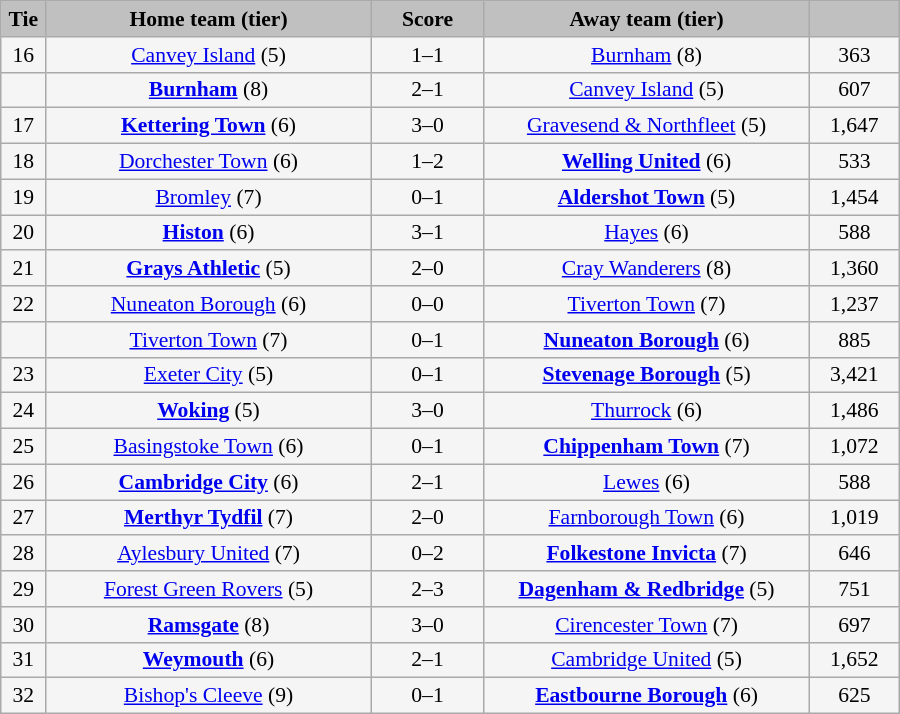<table class="wikitable" style="width: 600px; background:WhiteSmoke; text-align:center; font-size:90%">
<tr>
<td scope="col" style="width:  5.00%; background:silver;"><strong>Tie</strong></td>
<td scope="col" style="width: 36.25%; background:silver;"><strong>Home team (tier)</strong></td>
<td scope="col" style="width: 12.50%; background:silver;"><strong>Score</strong></td>
<td scope="col" style="width: 36.25%; background:silver;"><strong>Away team (tier)</strong></td>
<td scope="col" style="width: 10.00%; background:silver;"><strong></strong></td>
</tr>
<tr>
<td>16</td>
<td><a href='#'>Canvey Island</a> (5)</td>
<td>1–1</td>
<td><a href='#'>Burnham</a> (8)</td>
<td>363</td>
</tr>
<tr>
<td><em></em></td>
<td><strong><a href='#'>Burnham</a></strong> (8)</td>
<td>2–1</td>
<td><a href='#'>Canvey Island</a> (5)</td>
<td>607</td>
</tr>
<tr>
<td>17</td>
<td><strong><a href='#'>Kettering Town</a></strong> (6)</td>
<td>3–0</td>
<td><a href='#'>Gravesend & Northfleet</a> (5)</td>
<td>1,647</td>
</tr>
<tr>
<td>18</td>
<td><a href='#'>Dorchester Town</a> (6)</td>
<td>1–2</td>
<td><strong><a href='#'>Welling United</a></strong> (6)</td>
<td>533</td>
</tr>
<tr>
<td>19</td>
<td><a href='#'>Bromley</a> (7)</td>
<td>0–1</td>
<td><strong><a href='#'>Aldershot Town</a></strong> (5)</td>
<td>1,454</td>
</tr>
<tr>
<td>20</td>
<td><strong><a href='#'>Histon</a></strong> (6)</td>
<td>3–1</td>
<td><a href='#'>Hayes</a> (6)</td>
<td>588</td>
</tr>
<tr>
<td>21</td>
<td><strong><a href='#'>Grays Athletic</a></strong> (5)</td>
<td>2–0</td>
<td><a href='#'>Cray Wanderers</a> (8)</td>
<td>1,360</td>
</tr>
<tr>
<td>22</td>
<td><a href='#'>Nuneaton Borough</a> (6)</td>
<td>0–0</td>
<td><a href='#'>Tiverton Town</a> (7)</td>
<td>1,237</td>
</tr>
<tr>
<td><em></em></td>
<td><a href='#'>Tiverton Town</a> (7)</td>
<td>0–1</td>
<td><strong><a href='#'>Nuneaton Borough</a></strong> (6)</td>
<td>885</td>
</tr>
<tr>
<td>23</td>
<td><a href='#'>Exeter City</a> (5)</td>
<td>0–1</td>
<td><strong><a href='#'>Stevenage Borough</a></strong> (5)</td>
<td>3,421</td>
</tr>
<tr>
<td>24</td>
<td><strong><a href='#'>Woking</a></strong> (5)</td>
<td>3–0</td>
<td><a href='#'>Thurrock</a> (6)</td>
<td>1,486</td>
</tr>
<tr>
<td>25</td>
<td><a href='#'>Basingstoke Town</a> (6)</td>
<td>0–1</td>
<td><strong><a href='#'>Chippenham Town</a></strong> (7)</td>
<td>1,072</td>
</tr>
<tr>
<td>26</td>
<td><strong><a href='#'>Cambridge City</a></strong> (6)</td>
<td>2–1</td>
<td><a href='#'>Lewes</a> (6)</td>
<td>588</td>
</tr>
<tr>
<td>27</td>
<td><strong><a href='#'>Merthyr Tydfil</a></strong> (7)</td>
<td>2–0</td>
<td><a href='#'>Farnborough Town</a> (6)</td>
<td>1,019</td>
</tr>
<tr>
<td>28</td>
<td><a href='#'>Aylesbury United</a> (7)</td>
<td>0–2</td>
<td><strong><a href='#'>Folkestone Invicta</a></strong> (7)</td>
<td>646</td>
</tr>
<tr>
<td>29</td>
<td><a href='#'>Forest Green Rovers</a> (5)</td>
<td>2–3</td>
<td><strong><a href='#'>Dagenham & Redbridge</a></strong> (5)</td>
<td>751</td>
</tr>
<tr>
<td>30</td>
<td><strong><a href='#'>Ramsgate</a></strong> (8)</td>
<td>3–0</td>
<td><a href='#'>Cirencester Town</a> (7)</td>
<td>697</td>
</tr>
<tr>
<td>31</td>
<td><strong><a href='#'>Weymouth</a></strong> (6)</td>
<td>2–1</td>
<td><a href='#'>Cambridge United</a> (5)</td>
<td>1,652</td>
</tr>
<tr>
<td>32</td>
<td><a href='#'>Bishop's Cleeve</a> (9)</td>
<td>0–1</td>
<td><strong><a href='#'>Eastbourne Borough</a></strong> (6)</td>
<td>625</td>
</tr>
</table>
